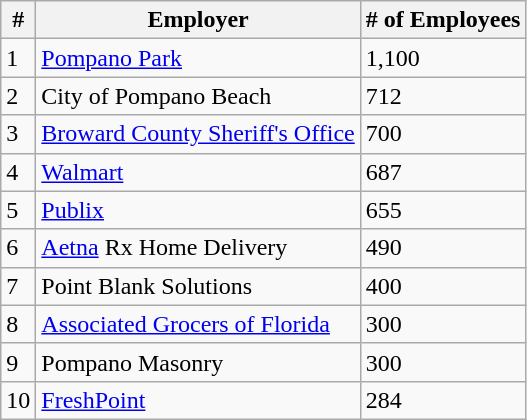<table class="wikitable">
<tr>
<th>#</th>
<th>Employer</th>
<th># of Employees</th>
</tr>
<tr>
<td>1</td>
<td><a href='#'>Pompano Park</a></td>
<td>1,100</td>
</tr>
<tr>
<td>2</td>
<td>City of Pompano Beach</td>
<td>712</td>
</tr>
<tr>
<td>3</td>
<td><a href='#'>Broward County Sheriff's Office</a></td>
<td>700</td>
</tr>
<tr>
<td>4</td>
<td><a href='#'>Walmart</a></td>
<td>687</td>
</tr>
<tr>
<td>5</td>
<td><a href='#'>Publix</a></td>
<td>655</td>
</tr>
<tr>
<td>6</td>
<td><a href='#'>Aetna</a> Rx Home Delivery</td>
<td>490</td>
</tr>
<tr>
<td>7</td>
<td>Point Blank Solutions</td>
<td>400</td>
</tr>
<tr>
<td>8</td>
<td><a href='#'>Associated Grocers of Florida</a></td>
<td>300</td>
</tr>
<tr>
<td>9</td>
<td>Pompano Masonry</td>
<td>300</td>
</tr>
<tr>
<td>10</td>
<td><a href='#'>FreshPoint</a></td>
<td>284</td>
</tr>
</table>
